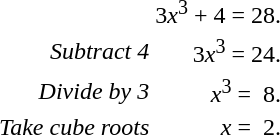<table style="margin:auto; text-align:right">
<tr>
<td></td>
<td>3<em>x</em><sup>3</sup> + 4 = 28.</td>
</tr>
<tr>
<td><em>Subtract 4</em></td>
<td>3<em>x</em><sup>3</sup> = 24.</td>
</tr>
<tr>
<td><em>Divide by 3</em></td>
<td><em>x</em><sup>3</sup> =  8.</td>
</tr>
<tr>
<td><em>Take cube roots</em></td>
<td><em>x</em> =  2.</td>
</tr>
</table>
